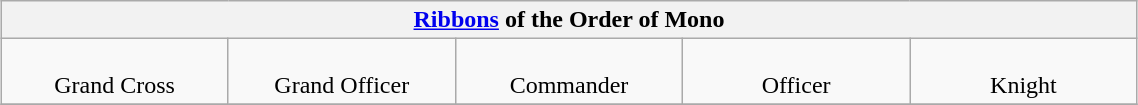<table class="wikitable" style="margin:1em auto; width:60%;">
<tr>
<th colspan=5><a href='#'>Ribbons</a> of the Order of Mono</th>
</tr>
<tr>
<td width=20% valign=center align=center><br>Grand Cross</td>
<td width=20% valign=center align=center><br>Grand Officer</td>
<td width=20% valign=center align=center><br>Commander</td>
<td width=20% valign=center align=center><br>Officer</td>
<td width=20% valign=center align=center><br>Knight</td>
</tr>
<tr>
</tr>
</table>
